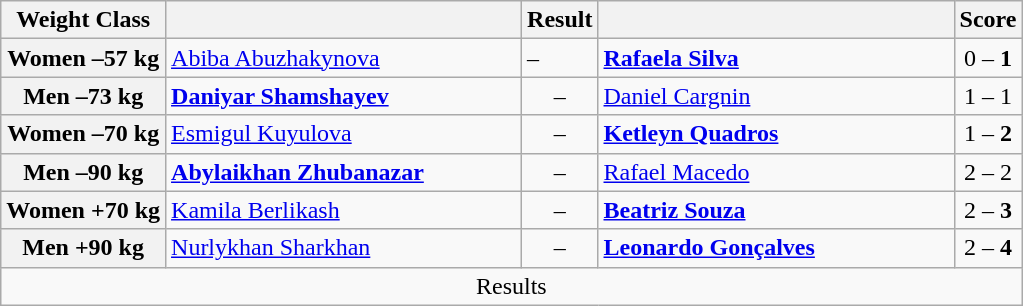<table class="wikitable">
<tr>
<th>Weight Class</th>
<th style="width: 230px;"></th>
<th>Result</th>
<th style="width: 230px;"></th>
<th>Score</th>
</tr>
<tr>
<th>Women –57 kg</th>
<td><a href='#'>Abiba Abuzhakynova</a></td>
<td> – <strong></strong></td>
<td><strong><a href='#'>Rafaela Silva</a></strong></td>
<td align=center>0 – <strong>1</strong></td>
</tr>
<tr>
<th>Men –73 kg</th>
<td><strong><a href='#'>Daniyar Shamshayev</a></strong></td>
<td align=center><strong></strong> – </td>
<td><a href='#'>Daniel Cargnin</a></td>
<td align=center>1 – 1</td>
</tr>
<tr>
<th>Women –70 kg</th>
<td><a href='#'>Esmigul Kuyulova</a></td>
<td align=center> – <strong></strong></td>
<td><strong><a href='#'>Ketleyn Quadros</a></strong></td>
<td align=center>1 – <strong>2</strong></td>
</tr>
<tr>
<th>Men –90 kg</th>
<td><strong><a href='#'>Abylaikhan Zhubanazar</a></strong></td>
<td align=center><strong></strong> – </td>
<td><a href='#'>Rafael Macedo</a></td>
<td align=center>2 – 2</td>
</tr>
<tr>
<th>Women +70 kg</th>
<td><a href='#'>Kamila Berlikash</a></td>
<td align=center> – <strong></strong></td>
<td><strong><a href='#'>Beatriz Souza</a></strong></td>
<td align=center>2 – <strong>3</strong></td>
</tr>
<tr>
<th>Men +90 kg</th>
<td><a href='#'>Nurlykhan Sharkhan</a></td>
<td align=center> – <strong></strong></td>
<td><strong><a href='#'>Leonardo Gonçalves</a></strong></td>
<td align=center>2 – <strong>4</strong></td>
</tr>
<tr>
<td align=center colspan=5>Results</td>
</tr>
</table>
